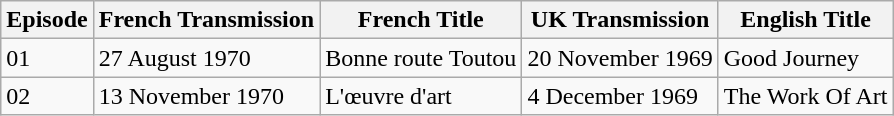<table class="wikitable">
<tr>
<th>Episode</th>
<th>French Transmission</th>
<th>French Title</th>
<th>UK Transmission</th>
<th>English Title</th>
</tr>
<tr>
<td>01</td>
<td>27 August 1970</td>
<td>Bonne route Toutou</td>
<td>20 November 1969</td>
<td>Good Journey</td>
</tr>
<tr>
<td>02</td>
<td>13 November 1970</td>
<td>L'œuvre d'art</td>
<td>4 December 1969</td>
<td>The Work Of Art</td>
</tr>
</table>
